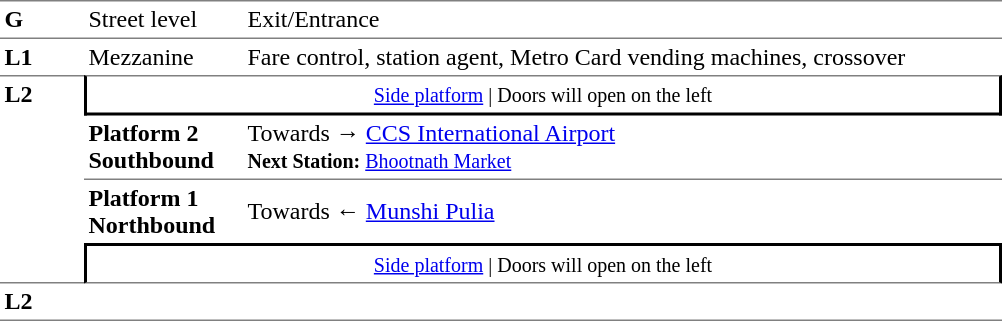<table table border=0 cellspacing=0 cellpadding=3>
<tr>
<td style="border-bottom:solid 1px gray;border-top:solid 1px gray;" width=50 valign=top><strong>G</strong></td>
<td style="border-top:solid 1px gray;border-bottom:solid 1px gray;" width=100 valign=top>Street level</td>
<td style="border-top:solid 1px gray;border-bottom:solid 1px gray;" width=500 valign=top>Exit/Entrance</td>
</tr>
<tr>
<td valign=top><strong>L1</strong></td>
<td valign=top>Mezzanine</td>
<td valign=top>Fare control, station agent, Metro Card vending machines, crossover<br></td>
</tr>
<tr>
<td style="border-top:solid 1px gray;border-bottom:solid 1px gray;" width=50 rowspan=4 valign=top><strong>L2</strong></td>
<td style="border-top:solid 1px gray;border-right:solid 2px black;border-left:solid 2px black;border-bottom:solid 2px black;text-align:center;" colspan=2><small><a href='#'>Side platform</a> | Doors will open on the left </small></td>
</tr>
<tr>
<td style="border-bottom:solid 1px gray;" width=100><span><strong>Platform 2</strong><br><strong>Southbound</strong></span></td>
<td style="border-bottom:solid 1px gray;" width=500>Towards → <a href='#'>CCS International Airport</a><br><small><strong>Next Station:</strong> <a href='#'>Bhootnath Market</a></small></td>
</tr>
<tr>
<td><span><strong>Platform 1</strong><br><strong>Northbound</strong></span></td>
<td><span></span>Towards ← <a href='#'>Munshi Pulia</a></td>
</tr>
<tr>
<td style="border-top:solid 2px black;border-right:solid 2px black;border-left:solid 2px black;border-bottom:solid 1px gray;text-align:center;" colspan=2><small><a href='#'>Side platform</a> | Doors will open on the left </small></td>
</tr>
<tr>
<td style="border-bottom:solid 1px gray;" width=50 rowspan=2 valign=top><strong>L2</strong></td>
<td style="border-bottom:solid 1px gray;" width=100></td>
<td style="border-bottom:solid 1px gray;" width=500></td>
</tr>
<tr>
</tr>
</table>
